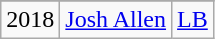<table class="wikitable" style="text-align:center">
<tr>
</tr>
<tr>
<td>2018</td>
<td><a href='#'>Josh Allen</a></td>
<td><a href='#'>LB</a></td>
</tr>
</table>
